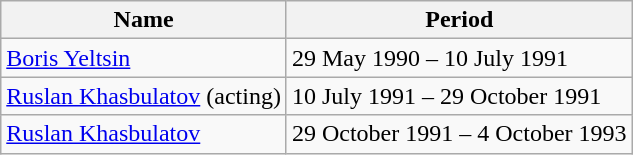<table class="wikitable">
<tr>
<th>Name</th>
<th>Period</th>
</tr>
<tr>
<td><a href='#'>Boris Yeltsin</a></td>
<td>29 May 1990 – 10 July 1991</td>
</tr>
<tr>
<td><a href='#'>Ruslan Khasbulatov</a> (acting)</td>
<td>10 July 1991 – 29 October 1991</td>
</tr>
<tr>
<td><a href='#'>Ruslan Khasbulatov</a></td>
<td>29 October 1991 – 4 October 1993</td>
</tr>
</table>
